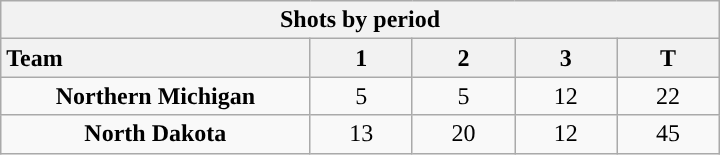<table class="wikitable" style="width:30em; text-align:right;">
<tr>
<th colspan=5>Shots by period</th>
</tr>
<tr>
<th style="width:10em; text-align:left;">Team</th>
<th style="width:3em;">1</th>
<th style="width:3em;">2</th>
<th style="width:3em;">3</th>
<th style="width:3em;">T</th>
</tr>
<tr>
<td align=center><strong>Northern Michigan</strong></td>
<td align=center>5</td>
<td align=center>5</td>
<td align=center>12</td>
<td align=center>22</td>
</tr>
<tr>
<td align=center><strong>North Dakota</strong></td>
<td align=center>13</td>
<td align=center>20</td>
<td align=center>12</td>
<td align=center>45</td>
</tr>
</table>
